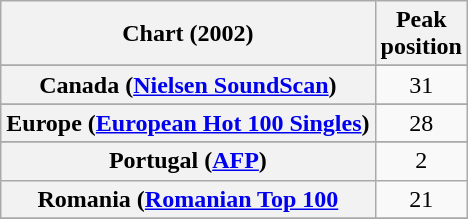<table class="wikitable sortable plainrowheaders" style="text-align:center">
<tr>
<th>Chart (2002)</th>
<th>Peak<br>position</th>
</tr>
<tr>
</tr>
<tr>
</tr>
<tr>
</tr>
<tr>
</tr>
<tr>
<th scope="row">Canada (<a href='#'>Nielsen SoundScan</a>)</th>
<td>31</td>
</tr>
<tr>
</tr>
<tr>
<th scope="row">Europe (<a href='#'>European Hot 100 Singles</a>)</th>
<td>28</td>
</tr>
<tr>
</tr>
<tr>
</tr>
<tr>
</tr>
<tr>
</tr>
<tr>
</tr>
<tr>
</tr>
<tr>
<th scope="row">Portugal (<a href='#'>AFP</a>)</th>
<td>2</td>
</tr>
<tr>
<th scope="row">Romania (<a href='#'>Romanian Top 100</a></th>
<td>21</td>
</tr>
<tr>
</tr>
<tr>
</tr>
<tr>
</tr>
<tr>
</tr>
<tr>
</tr>
</table>
